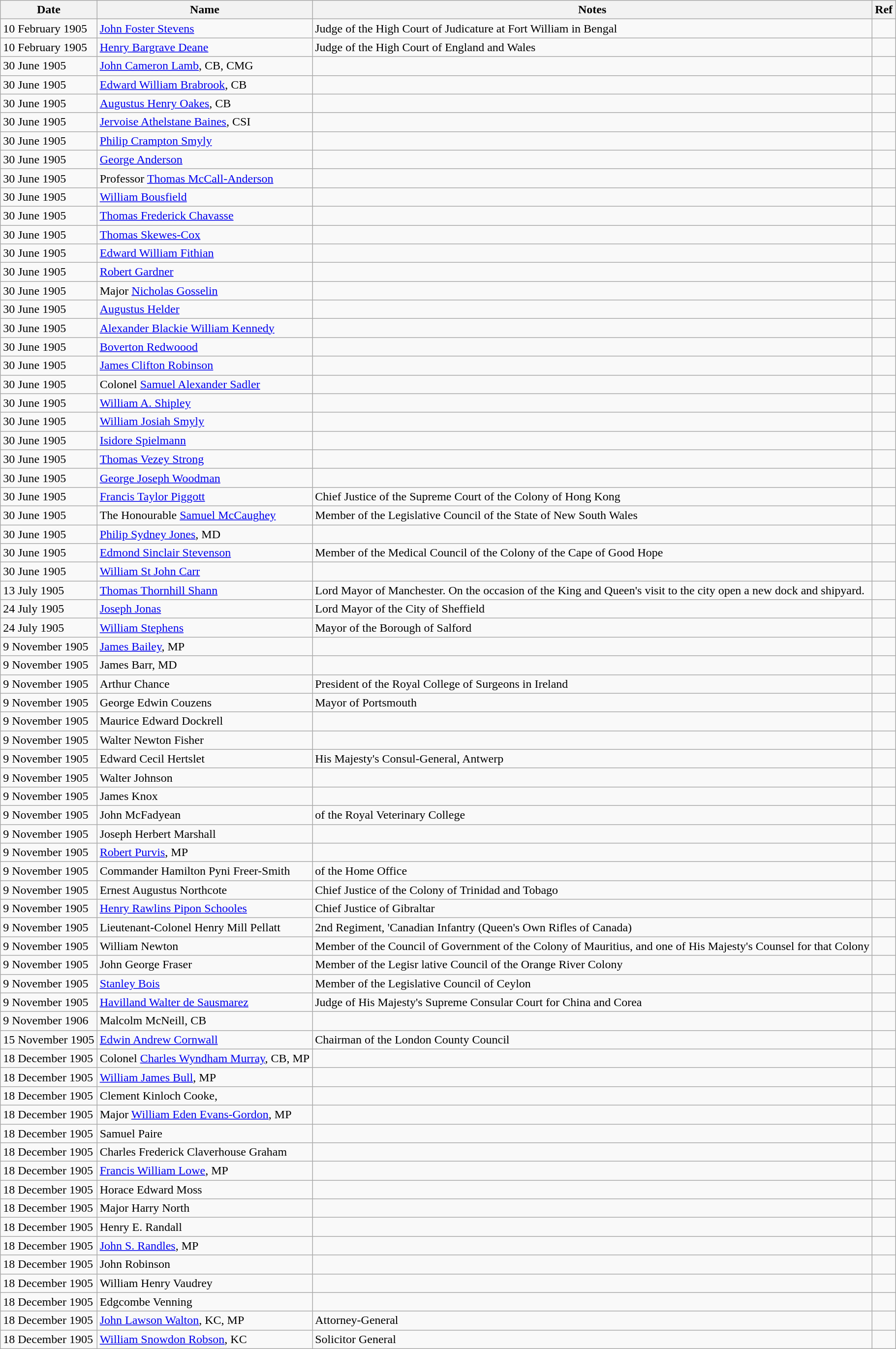<table class="wikitable">
<tr>
<th>Date</th>
<th>Name</th>
<th>Notes</th>
<th>Ref</th>
</tr>
<tr>
<td>10 February 1905</td>
<td><a href='#'>John Foster Stevens</a></td>
<td>Judge of the High Court of Judicature at Fort William in Bengal</td>
<td></td>
</tr>
<tr>
<td>10 February 1905</td>
<td><a href='#'>Henry Bargrave Deane</a></td>
<td>Judge of the High Court of England and Wales</td>
<td></td>
</tr>
<tr>
<td>30 June 1905</td>
<td><a href='#'>John Cameron Lamb</a>, CB, CMG</td>
<td></td>
<td></td>
</tr>
<tr>
<td>30 June 1905</td>
<td><a href='#'>Edward William Brabrook</a>, CB</td>
<td></td>
<td></td>
</tr>
<tr>
<td>30 June 1905</td>
<td><a href='#'>Augustus Henry Oakes</a>, CB</td>
<td></td>
<td></td>
</tr>
<tr>
<td>30 June 1905</td>
<td><a href='#'>Jervoise Athelstane Baines</a>, CSI</td>
<td></td>
<td></td>
</tr>
<tr>
<td>30 June 1905</td>
<td><a href='#'>Philip Crampton Smyly</a></td>
<td></td>
<td></td>
</tr>
<tr>
<td>30 June 1905</td>
<td><a href='#'>George Anderson</a></td>
<td></td>
<td></td>
</tr>
<tr>
<td>30 June 1905</td>
<td>Professor <a href='#'>Thomas McCall-Anderson</a></td>
<td></td>
<td></td>
</tr>
<tr>
<td>30 June 1905</td>
<td><a href='#'>William Bousfield</a></td>
<td></td>
<td></td>
</tr>
<tr>
<td>30 June 1905</td>
<td><a href='#'>Thomas Frederick Chavasse</a></td>
<td></td>
<td></td>
</tr>
<tr>
<td>30 June 1905</td>
<td><a href='#'>Thomas Skewes-Cox</a></td>
<td></td>
<td></td>
</tr>
<tr>
<td>30 June 1905</td>
<td><a href='#'>Edward William Fithian</a></td>
<td></td>
<td></td>
</tr>
<tr>
<td>30 June 1905</td>
<td><a href='#'>Robert Gardner</a></td>
<td></td>
<td></td>
</tr>
<tr>
<td>30 June 1905</td>
<td>Major <a href='#'>Nicholas Gosselin</a></td>
<td></td>
<td></td>
</tr>
<tr>
<td>30 June 1905</td>
<td><a href='#'>Augustus Helder</a></td>
<td></td>
<td></td>
</tr>
<tr>
<td>30 June 1905</td>
<td><a href='#'>Alexander Blackie William Kennedy</a></td>
<td></td>
<td></td>
</tr>
<tr>
<td>30 June 1905</td>
<td><a href='#'>Boverton Redwoood</a></td>
<td></td>
<td></td>
</tr>
<tr>
<td>30 June 1905</td>
<td><a href='#'>James Clifton Robinson</a></td>
<td></td>
<td></td>
</tr>
<tr>
<td>30 June 1905</td>
<td>Colonel <a href='#'>Samuel Alexander Sadler</a></td>
<td></td>
<td></td>
</tr>
<tr>
<td>30 June 1905</td>
<td><a href='#'>William A. Shipley</a></td>
<td></td>
<td></td>
</tr>
<tr>
<td>30 June 1905</td>
<td><a href='#'>William Josiah Smyly</a></td>
<td></td>
<td></td>
</tr>
<tr>
<td>30 June 1905</td>
<td><a href='#'>Isidore Spielmann</a></td>
<td></td>
<td></td>
</tr>
<tr>
<td>30 June 1905</td>
<td><a href='#'>Thomas Vezey Strong</a></td>
<td></td>
<td></td>
</tr>
<tr>
<td>30 June 1905</td>
<td><a href='#'>George Joseph Woodman</a></td>
<td></td>
<td></td>
</tr>
<tr>
<td>30 June 1905</td>
<td><a href='#'>Francis Taylor Piggott</a></td>
<td>Chief Justice of the Supreme Court of the Colony of Hong Kong</td>
<td></td>
</tr>
<tr>
<td>30 June 1905</td>
<td>The Honourable <a href='#'>Samuel McCaughey</a></td>
<td>Member of the Legislative Council of the State of New South Wales</td>
<td></td>
</tr>
<tr>
<td>30 June 1905</td>
<td><a href='#'>Philip Sydney Jones</a>, MD</td>
<td></td>
<td></td>
</tr>
<tr>
<td>30 June 1905</td>
<td><a href='#'>Edmond Sinclair Stevenson</a></td>
<td>Member of the Medical Council of the Colony of the Cape of Good Hope</td>
<td></td>
</tr>
<tr>
<td>30 June 1905</td>
<td><a href='#'>William St John Carr</a></td>
<td></td>
<td></td>
</tr>
<tr>
<td>13 July 1905</td>
<td><a href='#'>Thomas Thornhill Shann</a></td>
<td>Lord Mayor of Manchester. On the occasion of the King and Queen's visit to the city open a new dock and shipyard.</td>
<td></td>
</tr>
<tr>
<td>24 July 1905</td>
<td><a href='#'>Joseph Jonas</a></td>
<td>Lord Mayor of the City of Sheffield</td>
<td></td>
</tr>
<tr>
<td>24 July 1905</td>
<td><a href='#'>William Stephens</a></td>
<td>Mayor of the Borough of Salford</td>
<td></td>
</tr>
<tr>
<td>9 November 1905</td>
<td><a href='#'>James Bailey</a>, MP</td>
<td></td>
<td></td>
</tr>
<tr>
<td>9 November 1905</td>
<td>James Barr, MD</td>
<td></td>
<td></td>
</tr>
<tr>
<td>9 November 1905</td>
<td>Arthur Chance</td>
<td>President of the Royal College of Surgeons in Ireland</td>
<td></td>
</tr>
<tr>
<td>9 November 1905</td>
<td>George Edwin Couzens</td>
<td>Mayor of Portsmouth</td>
<td></td>
</tr>
<tr>
<td>9 November 1905</td>
<td>Maurice Edward Dockrell</td>
<td></td>
<td></td>
</tr>
<tr>
<td>9 November 1905</td>
<td>Walter Newton Fisher</td>
<td></td>
<td></td>
</tr>
<tr>
<td>9 November 1905</td>
<td>Edward Cecil Hertslet</td>
<td>His Majesty's Consul-General, Antwerp</td>
<td></td>
</tr>
<tr>
<td>9 November 1905</td>
<td>Walter Johnson</td>
<td></td>
<td></td>
</tr>
<tr>
<td>9 November 1905</td>
<td>James Knox</td>
<td></td>
<td></td>
</tr>
<tr>
<td>9 November 1905</td>
<td>John McFadyean</td>
<td>of the Royal Veterinary College</td>
<td></td>
</tr>
<tr>
<td>9 November 1905</td>
<td>Joseph Herbert Marshall</td>
<td></td>
<td></td>
</tr>
<tr>
<td>9 November 1905</td>
<td><a href='#'>Robert Purvis</a>, MP</td>
<td></td>
<td></td>
</tr>
<tr>
<td>9 November 1905</td>
<td>Commander Hamilton Pyni Freer-Smith</td>
<td>of the Home Office</td>
<td></td>
</tr>
<tr>
<td>9 November 1905</td>
<td>Ernest Augustus Northcote</td>
<td>Chief Justice of the Colony of Trinidad and Tobago</td>
<td></td>
</tr>
<tr>
<td>9 November 1905</td>
<td><a href='#'>Henry Rawlins Pipon Schooles</a></td>
<td>Chief Justice of Gibraltar</td>
<td></td>
</tr>
<tr>
<td>9 November 1905</td>
<td>Lieutenant-Colonel Henry Mill Pellatt</td>
<td>2nd Regiment, 'Canadian Infantry (Queen's Own Rifles of Canada)</td>
<td></td>
</tr>
<tr>
<td>9 November 1905</td>
<td>William Newton</td>
<td>Member of the Council of Government of the Colony of Mauritius, and one of His Majesty's Counsel for that Colony</td>
<td></td>
</tr>
<tr>
<td>9 November 1905</td>
<td>John George Fraser</td>
<td>Member of the Legisr lative Council of the Orange River Colony</td>
<td></td>
</tr>
<tr>
<td>9 November 1905</td>
<td><a href='#'>Stanley Bois</a></td>
<td>Member of the Legislative Council of Ceylon</td>
<td></td>
</tr>
<tr>
<td>9 November 1905</td>
<td><a href='#'>Havilland Walter de Sausmarez</a></td>
<td>Judge of His Majesty's Supreme Consular Court for China and Corea</td>
<td></td>
</tr>
<tr>
<td>9 November 1906</td>
<td>Malcolm McNeill, CB</td>
<td></td>
<td></td>
</tr>
<tr>
<td>15 November 1905</td>
<td><a href='#'>Edwin Andrew Cornwall</a></td>
<td>Chairman of the London County Council</td>
<td></td>
</tr>
<tr>
<td>18 December 1905</td>
<td>Colonel <a href='#'>Charles Wyndham Murray</a>, CB, MP</td>
<td></td>
<td></td>
</tr>
<tr>
<td>18 December 1905</td>
<td><a href='#'>William James Bull</a>, MP</td>
<td></td>
<td></td>
</tr>
<tr>
<td>18 December 1905</td>
<td>Clement Kinloch Cooke,</td>
<td></td>
<td></td>
</tr>
<tr>
<td>18 December 1905</td>
<td>Major <a href='#'>William Eden Evans-Gordon</a>, MP</td>
<td></td>
<td></td>
</tr>
<tr>
<td>18 December 1905</td>
<td>Samuel Paire</td>
<td></td>
<td></td>
</tr>
<tr>
<td>18 December 1905</td>
<td>Charles Frederick Claverhouse Graham</td>
<td></td>
<td></td>
</tr>
<tr>
<td>18 December 1905</td>
<td><a href='#'>Francis William Lowe</a>, MP</td>
<td></td>
<td></td>
</tr>
<tr>
<td>18 December 1905</td>
<td>Horace Edward Moss</td>
<td></td>
<td></td>
</tr>
<tr>
<td>18 December 1905</td>
<td>Major Harry North</td>
<td></td>
<td></td>
</tr>
<tr>
<td>18 December 1905</td>
<td>Henry E. Randall</td>
<td></td>
<td></td>
</tr>
<tr>
<td>18 December 1905</td>
<td><a href='#'>John S. Randles</a>, MP</td>
<td></td>
<td></td>
</tr>
<tr>
<td>18 December 1905</td>
<td>John Robinson</td>
<td></td>
<td></td>
</tr>
<tr>
<td>18 December 1905</td>
<td>William Henry Vaudrey</td>
<td></td>
<td></td>
</tr>
<tr>
<td>18 December 1905</td>
<td>Edgcombe Venning</td>
<td></td>
<td></td>
</tr>
<tr>
<td>18 December 1905</td>
<td><a href='#'>John Lawson Walton</a>, KC, MP</td>
<td>Attorney-General</td>
<td></td>
</tr>
<tr>
<td>18 December 1905</td>
<td><a href='#'>William Snowdon Robson</a>, KC</td>
<td>Solicitor General</td>
<td></td>
</tr>
</table>
